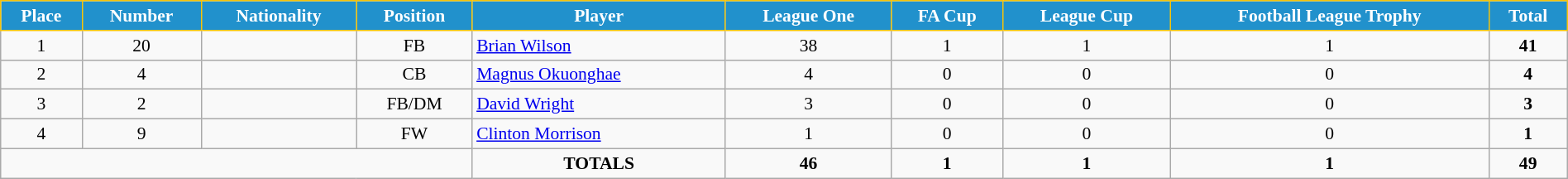<table class="wikitable" style="text-align:center; font-size:90%; width:100%;">
<tr>
<th style="background:#2191CC; color:white; border:1px solid #F7C408; text-align:center;">Place</th>
<th style="background:#2191CC; color:white; border:1px solid #F7C408; text-align:center;">Number</th>
<th style="background:#2191CC; color:white; border:1px solid #F7C408; text-align:center;">Nationality</th>
<th style="background:#2191CC; color:white; border:1px solid #F7C408; text-align:center;">Position</th>
<th style="background:#2191CC; color:white; border:1px solid #F7C408; text-align:center;">Player</th>
<th style="background:#2191CC; color:white; border:1px solid #F7C408; text-align:center;">League One</th>
<th style="background:#2191CC; color:white; border:1px solid #F7C408; text-align:center;">FA Cup</th>
<th style="background:#2191CC; color:white; border:1px solid #F7C408; text-align:center;">League Cup</th>
<th style="background:#2191CC; color:white; border:1px solid #F7C408; text-align:center;">Football League Trophy</th>
<th style="background:#2191CC; color:white; border:1px solid #F7C408; text-align:center;">Total</th>
</tr>
<tr>
<td>1</td>
<td>20</td>
<td></td>
<td>FB</td>
<td align="left"><a href='#'>Brian Wilson</a></td>
<td>38</td>
<td>1</td>
<td>1</td>
<td>1</td>
<td><strong>41</strong></td>
</tr>
<tr>
<td>2</td>
<td>4</td>
<td></td>
<td>CB</td>
<td align="left"><a href='#'>Magnus Okuonghae</a></td>
<td>4</td>
<td>0</td>
<td>0</td>
<td>0</td>
<td><strong>4</strong></td>
</tr>
<tr>
<td>3</td>
<td>2</td>
<td></td>
<td>FB/DM</td>
<td align="left"><a href='#'>David Wright</a></td>
<td>3</td>
<td>0</td>
<td>0</td>
<td>0</td>
<td><strong>3</strong></td>
</tr>
<tr>
<td>4</td>
<td>9</td>
<td></td>
<td>FW</td>
<td align="left"><a href='#'>Clinton Morrison</a></td>
<td>1</td>
<td>0</td>
<td>0</td>
<td>0</td>
<td><strong>1</strong></td>
</tr>
<tr>
<td colspan="4"></td>
<td><strong>TOTALS</strong></td>
<td><strong>46</strong></td>
<td><strong>1</strong></td>
<td><strong>1</strong></td>
<td><strong>1</strong></td>
<td><strong>49</strong></td>
</tr>
</table>
